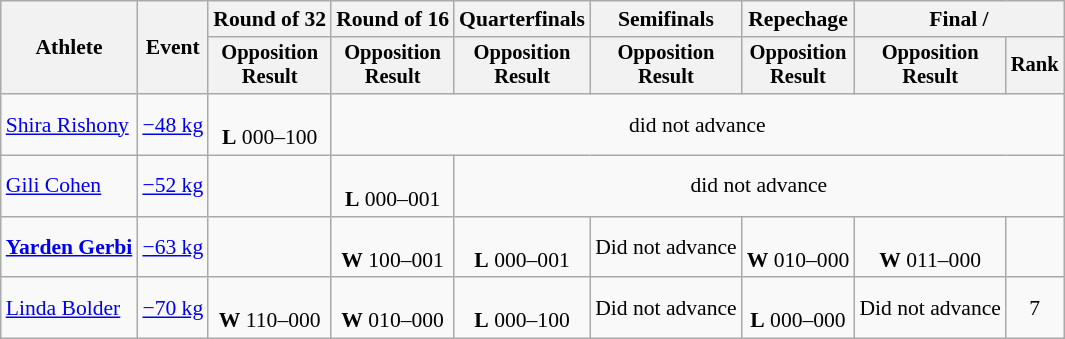<table class="wikitable" style="font-size:90%">
<tr>
<th rowspan="2">Athlete</th>
<th rowspan="2">Event</th>
<th>Round of 32</th>
<th>Round of 16</th>
<th>Quarterfinals</th>
<th>Semifinals</th>
<th>Repechage</th>
<th colspan=2>Final / </th>
</tr>
<tr style="font-size:95%">
<th>Opposition<br>Result</th>
<th>Opposition<br>Result</th>
<th>Opposition<br>Result</th>
<th>Opposition<br>Result</th>
<th>Opposition<br>Result</th>
<th>Opposition<br>Result</th>
<th>Rank</th>
</tr>
<tr align=center>
<td align=left><a href='#'>Shira Rishony</a></td>
<td align=left><a href='#'>−48 kg</a></td>
<td><br><strong>L</strong> 000–100</td>
<td colspan=6>did not advance</td>
</tr>
<tr align=center>
<td align=left><a href='#'>Gili Cohen</a></td>
<td align=left><a href='#'>−52 kg</a></td>
<td></td>
<td><br> <strong>L</strong> 000–001</td>
<td colspan=6>did not advance</td>
</tr>
<tr align=center>
<td align=left><strong><a href='#'>Yarden Gerbi</a></strong></td>
<td align=left><a href='#'>−63 kg</a></td>
<td></td>
<td><br><strong>W</strong> 100–001</td>
<td><br><strong>L</strong> 000–001</td>
<td>Did not advance</td>
<td><br><strong>W</strong> 010–000</td>
<td><br><strong>W</strong> 011–000</td>
<td></td>
</tr>
<tr align=center>
<td align=left><a href='#'>Linda Bolder</a></td>
<td align=left><a href='#'>−70 kg</a></td>
<td><br><strong>W</strong> 110–000</td>
<td><br><strong>W</strong> 010–000</td>
<td><br><strong>L</strong> 000–100</td>
<td>Did not advance</td>
<td><br><strong>L</strong> 000–000 </td>
<td>Did not advance</td>
<td>7</td>
</tr>
</table>
